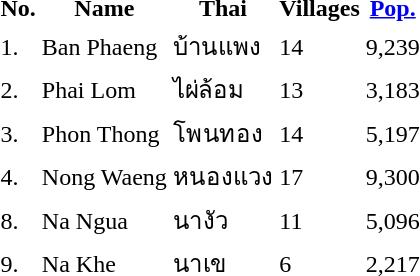<table>
<tr>
<th>No.</th>
<th>Name</th>
<th>Thai</th>
<th>Villages</th>
<th><a href='#'>Pop.</a></th>
</tr>
<tr>
<td>1.</td>
<td>Ban Phaeng</td>
<td>บ้านแพง</td>
<td>14</td>
<td>9,239</td>
</tr>
<tr>
<td>2.</td>
<td>Phai Lom</td>
<td>ไผ่ล้อม</td>
<td>13</td>
<td>3,183</td>
</tr>
<tr>
<td>3.</td>
<td>Phon Thong</td>
<td>โพนทอง</td>
<td>14</td>
<td>5,197</td>
</tr>
<tr>
<td>4.</td>
<td>Nong Waeng</td>
<td>หนองแวง</td>
<td>17</td>
<td>9,300</td>
</tr>
<tr>
<td>8.</td>
<td>Na Ngua</td>
<td>นางัว</td>
<td>11</td>
<td>5,096</td>
</tr>
<tr>
<td>9.</td>
<td>Na Khe</td>
<td>นาเข</td>
<td>6</td>
<td>2,217</td>
</tr>
</table>
